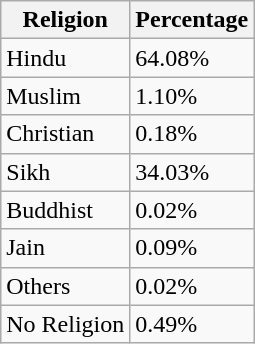<table class="wikitable">
<tr>
<th>Religion</th>
<th>Percentage</th>
</tr>
<tr>
<td>Hindu</td>
<td>64.08%</td>
</tr>
<tr>
<td>Muslim</td>
<td>1.10%</td>
</tr>
<tr>
<td>Christian</td>
<td>0.18%</td>
</tr>
<tr>
<td>Sikh</td>
<td>34.03%</td>
</tr>
<tr>
<td>Buddhist</td>
<td>0.02%</td>
</tr>
<tr>
<td>Jain</td>
<td>0.09%</td>
</tr>
<tr>
<td>Others</td>
<td>0.02%</td>
</tr>
<tr>
<td>No Religion</td>
<td>0.49%</td>
</tr>
</table>
